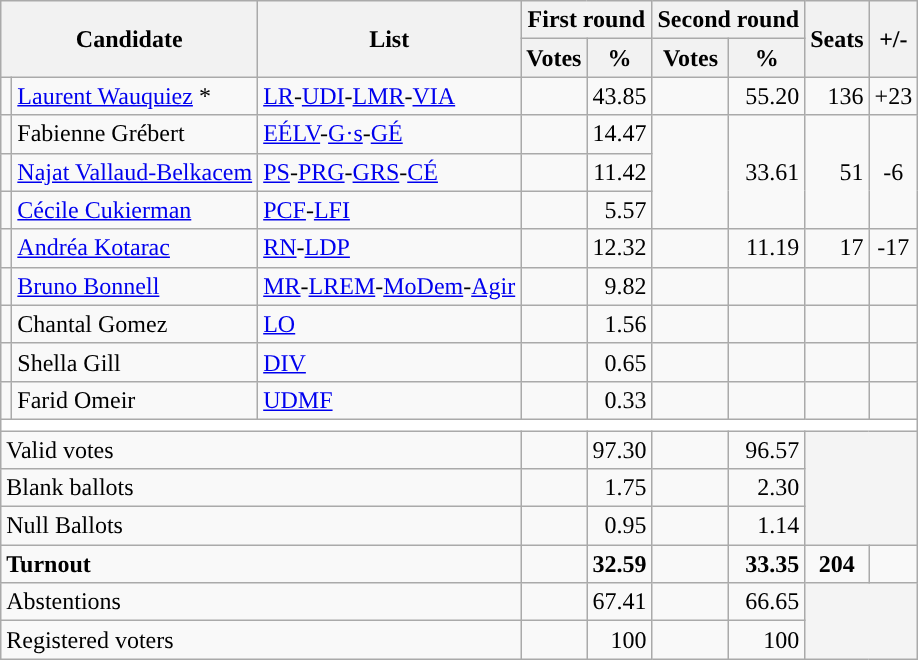<table class="wikitable centre" style="text-align:right;">
<tr>
<th rowspan=2 colspan=2 scope=col>Candidate</th>
<th rowspan=2 scope=col>List</th>
<th colspan=2 scope=col>First round</th>
<th colspan=2 scope=col>Second round</th>
<th rowspan=2 scope=col>Seats</th>
<th rowspan=2 scope=col>+/-</th>
</tr>
<tr>
<th scope=col>Votes</th>
<th scope=col>%</th>
<th scope=col>Votes</th>
<th scope=col>%</th>
</tr>
<tr>
<td style="color:inherit;background:"></td>
<td align="left"><a href='#'>Laurent Wauquiez</a> *</td>
<td align="left"><a href='#'>LR</a>-<a href='#'>UDI</a>-<a href='#'>LMR</a>-<a href='#'>VIA</a></td>
<td></td>
<td>43.85</td>
<td></td>
<td>55.20</td>
<td>136</td>
<td align="center">+23</td>
</tr>
<tr>
<td style="color:inherit;background:"></td>
<td align="left">Fabienne Grébert</td>
<td align="left"><a href='#'>EÉLV</a>-<a href='#'>G·s</a>-<a href='#'>GÉ</a></td>
<td></td>
<td>14.47</td>
<td rowspan="3"></td>
<td rowspan="3">33.61</td>
<td rowspan="3">51</td>
<td rowspan="3" align="center">-6</td>
</tr>
<tr>
<td style="color:inherit;background:"></td>
<td align="left"><a href='#'>Najat Vallaud-Belkacem</a></td>
<td align="left"><a href='#'>PS</a>-<a href='#'>PRG</a>-<a href='#'>GRS</a>-<a href='#'>CÉ</a></td>
<td></td>
<td>11.42</td>
</tr>
<tr>
<td style="color:inherit;background:"></td>
<td align="left"><a href='#'>Cécile Cukierman</a></td>
<td align="left"><a href='#'>PCF</a>-<a href='#'>LFI</a></td>
<td></td>
<td>5.57</td>
</tr>
<tr>
<td style="color:inherit;background:"></td>
<td align="left"><a href='#'>Andréa Kotarac</a></td>
<td align="left"><a href='#'>RN</a>-<a href='#'>LDP</a></td>
<td></td>
<td>12.32</td>
<td></td>
<td>11.19</td>
<td>17</td>
<td align="center">-17</td>
</tr>
<tr>
<td style="color:inherit;background:"></td>
<td align="left"><a href='#'>Bruno Bonnell</a></td>
<td align="left"><a href='#'>MR</a>-<a href='#'>LREM</a>-<a href='#'>MoDem</a>-<a href='#'>Agir</a></td>
<td></td>
<td>9.82</td>
<td></td>
<td></td>
<td></td>
<td align="center"></td>
</tr>
<tr>
<td style="color:inherit;background:"></td>
<td align="left">Chantal Gomez</td>
<td align="left"><a href='#'>LO</a></td>
<td></td>
<td>1.56</td>
<td></td>
<td></td>
<td></td>
<td align="center"></td>
</tr>
<tr>
<td style="color:inherit;background:"></td>
<td align="left">Shella Gill</td>
<td align="left"><a href='#'>DIV</a></td>
<td></td>
<td>0.65</td>
<td></td>
<td></td>
<td></td>
<td align="center"></td>
</tr>
<tr>
<td style="color:inherit;background:"></td>
<td align="left">Farid Omeir</td>
<td align="left"><a href='#'>UDMF</a></td>
<td></td>
<td>0.33</td>
<td></td>
<td></td>
<td></td>
<td align="center"></td>
</tr>
<tr style="background:white;">
<td colspan=9></td>
</tr>
<tr>
<td colspan=3 style="text-align:left;">Valid votes</td>
<td></td>
<td>97.30</td>
<td></td>
<td>96.57</td>
<td colspan="2" rowspan="3" bgcolor=#F4F4F4></td>
</tr>
<tr>
<td colspan=3 style="text-align:left;">Blank ballots</td>
<td></td>
<td>1.75</td>
<td></td>
<td>2.30</td>
</tr>
<tr>
<td colspan=3 style="text-align:left;">Null Ballots</td>
<td></td>
<td>0.95</td>
<td></td>
<td>1.14</td>
</tr>
<tr style="font-weight:bold;">
<td colspan=3 style="text-align:left;">Turnout</td>
<td></td>
<td>32.59</td>
<td></td>
<td>33.35</td>
<td align=center>204</td>
<td align=center></td>
</tr>
<tr>
<td colspan=3 style="text-align:left;">Abstentions</td>
<td></td>
<td>67.41</td>
<td></td>
<td>66.65</td>
<td colspan="2" rowspan="2" bgcolor=#F4F4F4></td>
</tr>
<tr>
<td colspan=3 style="text-align:left;">Registered voters</td>
<td></td>
<td>100</td>
<td></td>
<td>100</td>
</tr>
</table>
